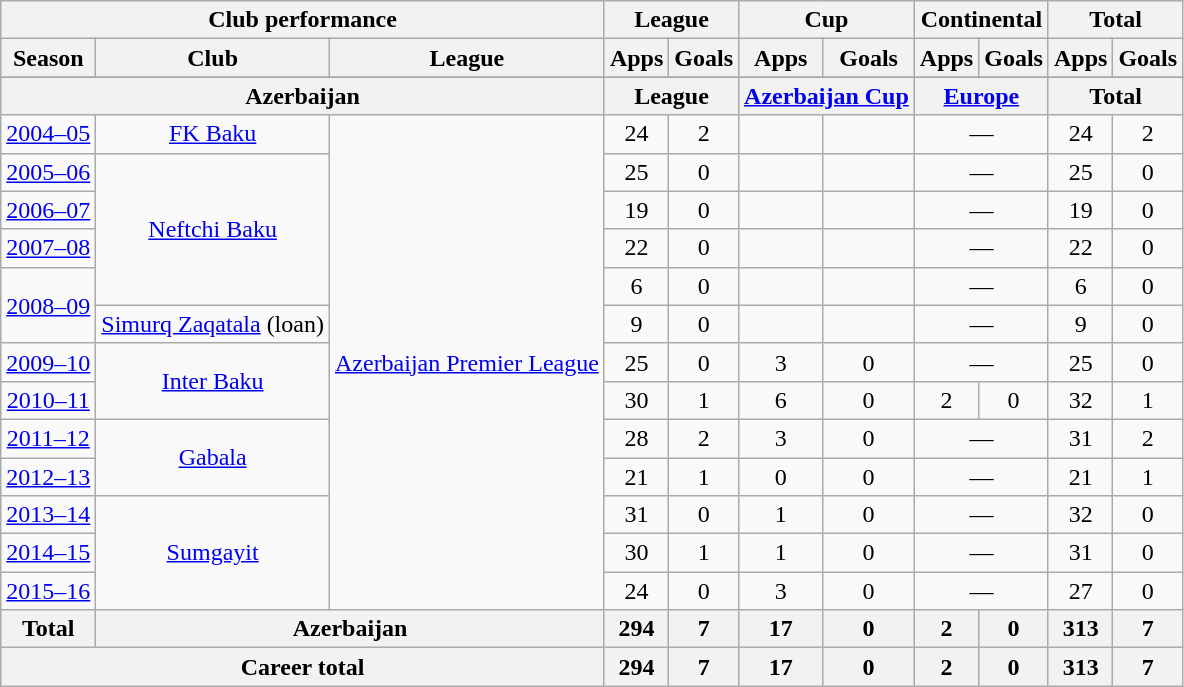<table class="wikitable" style="text-align:center">
<tr>
<th colspan=3>Club performance</th>
<th colspan=2>League</th>
<th colspan=2>Cup</th>
<th colspan=2>Continental</th>
<th colspan=2>Total</th>
</tr>
<tr>
<th>Season</th>
<th>Club</th>
<th>League</th>
<th>Apps</th>
<th>Goals</th>
<th>Apps</th>
<th>Goals</th>
<th>Apps</th>
<th>Goals</th>
<th>Apps</th>
<th>Goals</th>
</tr>
<tr>
</tr>
<tr>
<th colspan=3>Azerbaijan</th>
<th colspan=2>League</th>
<th colspan=2><a href='#'>Azerbaijan Cup</a></th>
<th colspan=2><a href='#'>Europe</a></th>
<th colspan=2>Total</th>
</tr>
<tr>
<td><a href='#'>2004–05</a></td>
<td><a href='#'>FK Baku</a></td>
<td rowspan="13"><a href='#'>Azerbaijan Premier League</a></td>
<td>24</td>
<td>2</td>
<td></td>
<td></td>
<td colspan="2">—</td>
<td>24</td>
<td>2</td>
</tr>
<tr>
<td><a href='#'>2005–06</a></td>
<td rowspan="4"><a href='#'>Neftchi Baku</a></td>
<td>25</td>
<td>0</td>
<td></td>
<td></td>
<td colspan="2">—</td>
<td>25</td>
<td>0</td>
</tr>
<tr>
<td><a href='#'>2006–07</a></td>
<td>19</td>
<td>0</td>
<td></td>
<td></td>
<td colspan="2">—</td>
<td>19</td>
<td>0</td>
</tr>
<tr>
<td><a href='#'>2007–08</a></td>
<td>22</td>
<td>0</td>
<td></td>
<td></td>
<td colspan="2">—</td>
<td>22</td>
<td>0</td>
</tr>
<tr>
<td rowspan="2"><a href='#'>2008–09</a></td>
<td>6</td>
<td>0</td>
<td></td>
<td></td>
<td colspan="2">—</td>
<td>6</td>
<td>0</td>
</tr>
<tr>
<td><a href='#'>Simurq Zaqatala</a> (loan)</td>
<td>9</td>
<td>0</td>
<td></td>
<td></td>
<td colspan="2">—</td>
<td>9</td>
<td>0</td>
</tr>
<tr>
<td><a href='#'>2009–10</a></td>
<td rowspan="2"><a href='#'>Inter Baku</a></td>
<td>25</td>
<td>0</td>
<td>3</td>
<td>0</td>
<td colspan="2">—</td>
<td>25</td>
<td>0</td>
</tr>
<tr>
<td><a href='#'>2010–11</a></td>
<td>30</td>
<td>1</td>
<td>6</td>
<td>0</td>
<td>2</td>
<td>0</td>
<td>32</td>
<td>1</td>
</tr>
<tr>
<td><a href='#'>2011–12</a></td>
<td rowspan="2"><a href='#'>Gabala</a></td>
<td>28</td>
<td>2</td>
<td>3</td>
<td>0</td>
<td colspan="2">—</td>
<td>31</td>
<td>2</td>
</tr>
<tr>
<td><a href='#'>2012–13</a></td>
<td>21</td>
<td>1</td>
<td>0</td>
<td>0</td>
<td colspan="2">—</td>
<td>21</td>
<td>1</td>
</tr>
<tr>
<td><a href='#'>2013–14</a></td>
<td rowspan="3"><a href='#'>Sumgayit</a></td>
<td>31</td>
<td>0</td>
<td>1</td>
<td>0</td>
<td colspan="2">—</td>
<td>32</td>
<td>0</td>
</tr>
<tr>
<td><a href='#'>2014–15</a></td>
<td>30</td>
<td>1</td>
<td>1</td>
<td>0</td>
<td colspan="2">—</td>
<td>31</td>
<td>0</td>
</tr>
<tr>
<td><a href='#'>2015–16</a></td>
<td>24</td>
<td>0</td>
<td>3</td>
<td>0</td>
<td colspan="2">—</td>
<td>27</td>
<td>0</td>
</tr>
<tr>
<th rowspan=1>Total</th>
<th colspan=2>Azerbaijan</th>
<th>294</th>
<th>7</th>
<th>17</th>
<th>0</th>
<th>2</th>
<th>0</th>
<th>313</th>
<th>7</th>
</tr>
<tr>
<th colspan=3>Career total</th>
<th>294</th>
<th>7</th>
<th>17</th>
<th>0</th>
<th>2</th>
<th>0</th>
<th>313</th>
<th>7</th>
</tr>
</table>
